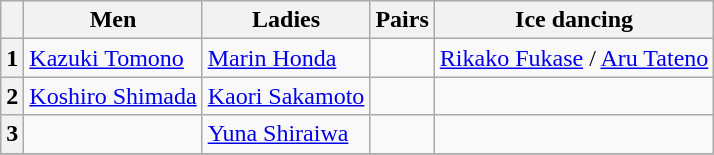<table class="wikitable">
<tr>
<th></th>
<th>Men</th>
<th>Ladies</th>
<th>Pairs</th>
<th>Ice dancing</th>
</tr>
<tr>
<th>1</th>
<td><a href='#'>Kazuki Tomono</a></td>
<td><a href='#'>Marin Honda</a></td>
<td></td>
<td><a href='#'>Rikako Fukase</a> / <a href='#'>Aru Tateno</a></td>
</tr>
<tr>
<th>2</th>
<td><a href='#'>Koshiro Shimada</a></td>
<td><a href='#'>Kaori Sakamoto</a></td>
<td></td>
<td></td>
</tr>
<tr>
<th>3</th>
<td></td>
<td><a href='#'>Yuna Shiraiwa</a></td>
<td></td>
<td></td>
</tr>
<tr>
</tr>
</table>
